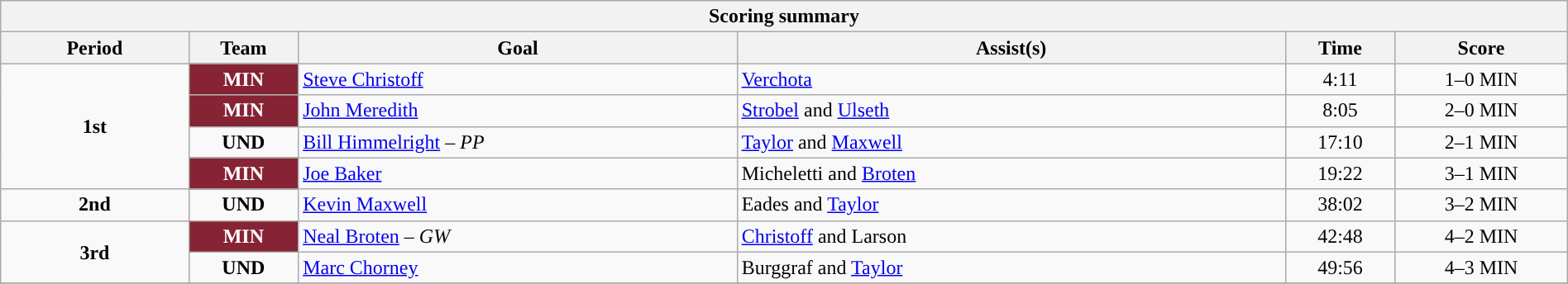<table style="width:100%;" class="wikitable">
<tr>
<th colspan=6>Scoring summary</th>
</tr>
<tr>
<th style="width:12%;">Period</th>
<th style="width:7%;">Team</th>
<th style="width:28%;">Goal</th>
<th style="width:35%;">Assist(s)</th>
<th style="width:7%;">Time</th>
<th style="width:11%;">Score</th>
</tr>
<tr>
<td style="text-align:center;" rowspan="4"><strong>1st</strong></td>
<td align=center style="color:white; background:#862334; "><strong>MIN</strong></td>
<td><a href='#'>Steve Christoff</a></td>
<td><a href='#'>Verchota</a></td>
<td align=center>4:11</td>
<td align=center>1–0 MIN</td>
</tr>
<tr>
<td align=center style="color:white; background:#862334; "><strong>MIN</strong></td>
<td><a href='#'>John Meredith</a></td>
<td><a href='#'>Strobel</a> and <a href='#'>Ulseth</a></td>
<td align=center>8:05</td>
<td align=center>2–0 MIN</td>
</tr>
<tr>
<td align=center><strong>UND</strong></td>
<td><a href='#'>Bill Himmelright</a> – <em>PP</em></td>
<td><a href='#'>Taylor</a> and <a href='#'>Maxwell</a></td>
<td align=center>17:10</td>
<td align=center>2–1 MIN</td>
</tr>
<tr>
<td align=center style="color:white; background:#862334; "><strong>MIN</strong></td>
<td><a href='#'>Joe Baker</a></td>
<td>Micheletti and <a href='#'>Broten</a></td>
<td align=center>19:22</td>
<td align=center>3–1 MIN</td>
</tr>
<tr>
<td style="text-align:center;" rowspan="1"><strong>2nd</strong></td>
<td align=center><strong>UND</strong></td>
<td><a href='#'>Kevin Maxwell</a></td>
<td>Eades and <a href='#'>Taylor</a></td>
<td align=center>38:02</td>
<td align=center>3–2 MIN</td>
</tr>
<tr>
<td style="text-align:center;" rowspan="2"><strong>3rd</strong></td>
<td align=center style="color:white; background:#862334; "><strong>MIN</strong></td>
<td><a href='#'>Neal Broten</a> – <em>GW</em></td>
<td><a href='#'>Christoff</a> and Larson</td>
<td align=center>42:48</td>
<td align=center>4–2 MIN</td>
</tr>
<tr>
<td align=center><strong>UND</strong></td>
<td><a href='#'>Marc Chorney</a></td>
<td>Burggraf and <a href='#'>Taylor</a></td>
<td align=center>49:56</td>
<td align=center>4–3 MIN</td>
</tr>
<tr>
</tr>
</table>
